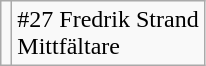<table class="wikitable">
<tr>
<td></td>
<td>#27 Fredrik Strand<br>Mittfältare</td>
</tr>
</table>
